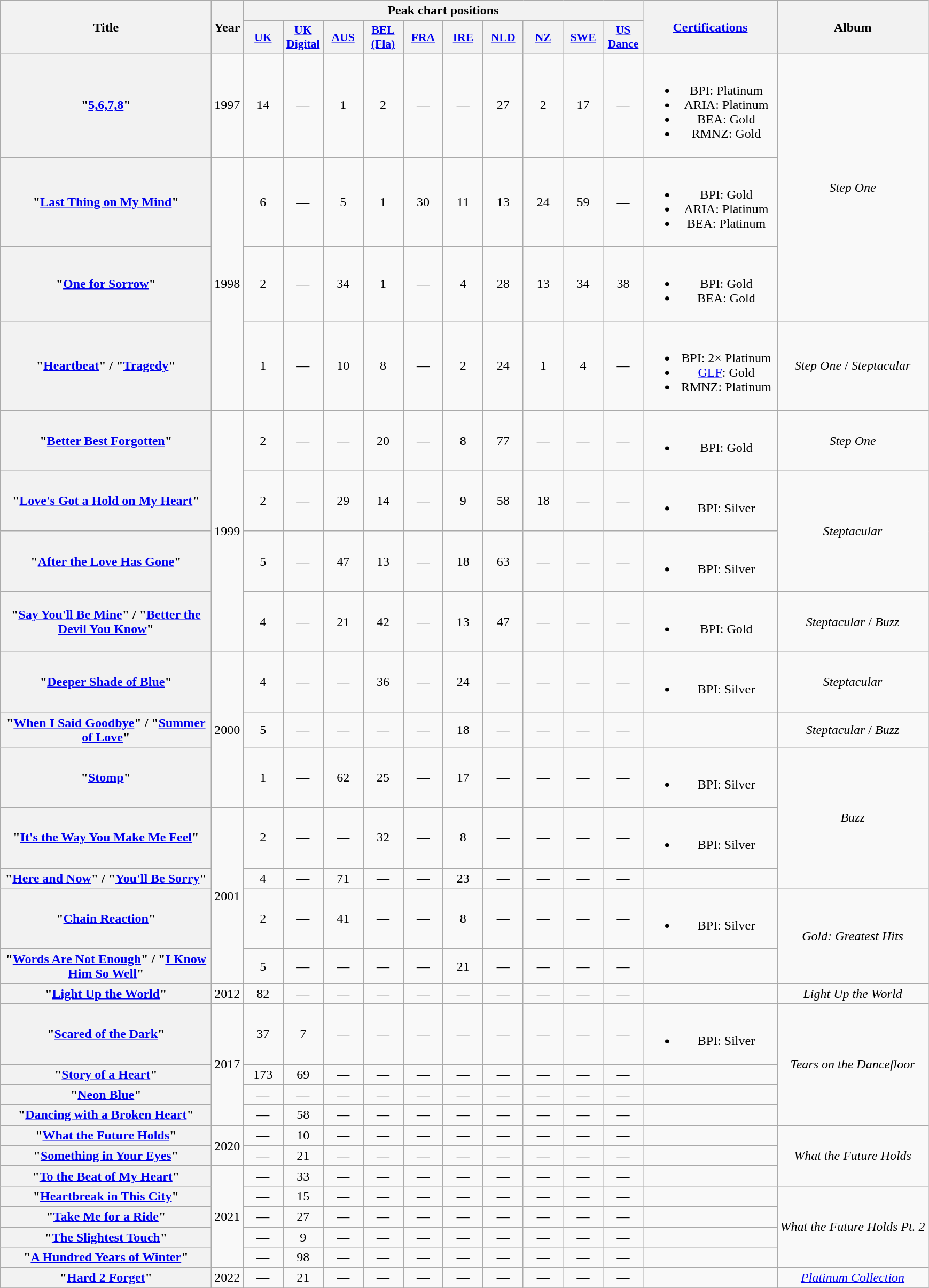<table class="wikitable plainrowheaders" style="text-align:center;" border="1">
<tr>
<th scope="col" rowspan="2" style="width:16em;">Title</th>
<th scope="col" rowspan="2" style="width:2em;">Year</th>
<th scope="col" colspan="10">Peak chart positions</th>
<th scope="col" rowspan="2" style="width:10em;"><a href='#'>Certifications</a></th>
<th scope="col" rowspan="2">Album</th>
</tr>
<tr>
<th scope="col" style="width:3em;font-size:90%;"><a href='#'>UK</a><br></th>
<th scope="col" style="width:3em;font-size:90%;"><a href='#'>UK Digital</a><br></th>
<th scope="col" style="width:3em;font-size:90%;"><a href='#'>AUS</a><br></th>
<th scope="col" style="width:3em;font-size:90%;"><a href='#'>BEL (Fla)</a><br></th>
<th scope="col" style="width:3em;font-size:90%;"><a href='#'>FRA</a><br></th>
<th scope="col" style="width:3em;font-size:90%;"><a href='#'>IRE</a><br></th>
<th scope="col" style="width:3em;font-size:90%;"><a href='#'>NLD</a><br></th>
<th scope="col" style="width:3em;font-size:90%;"><a href='#'>NZ</a><br></th>
<th scope="col" style="width:3em;font-size:90%;"><a href='#'>SWE</a><br></th>
<th scope="col" style="width:3em;font-size:90%;"><a href='#'>US Dance</a></th>
</tr>
<tr>
<th scope="row">"<a href='#'>5,6,7,8</a>"</th>
<td>1997</td>
<td>14</td>
<td>—</td>
<td>1</td>
<td>2</td>
<td>—</td>
<td>—</td>
<td>27</td>
<td>2</td>
<td>17</td>
<td>—</td>
<td><br><ul><li>BPI: Platinum</li><li>ARIA: Platinum</li><li>BEA: Gold</li><li>RMNZ: Gold</li></ul></td>
<td rowspan="3"><em>Step One</em></td>
</tr>
<tr>
<th scope="row">"<a href='#'>Last Thing on My Mind</a>"</th>
<td rowspan="3">1998</td>
<td>6</td>
<td>—</td>
<td>5</td>
<td>1</td>
<td>30</td>
<td>11</td>
<td>13</td>
<td>24</td>
<td>59</td>
<td>—</td>
<td><br><ul><li>BPI: Gold</li><li>ARIA: Platinum</li><li>BEA: Platinum</li></ul></td>
</tr>
<tr>
<th scope="row">"<a href='#'>One for Sorrow</a>"</th>
<td>2</td>
<td>—</td>
<td>34</td>
<td>1</td>
<td>—</td>
<td>4</td>
<td>28</td>
<td>13</td>
<td>34</td>
<td>38</td>
<td><br><ul><li>BPI: Gold</li><li>BEA: Gold</li></ul></td>
</tr>
<tr>
<th scope="row">"<a href='#'>Heartbeat</a>" / "<a href='#'>Tragedy</a>"</th>
<td>1</td>
<td>—</td>
<td>10</td>
<td>8</td>
<td>—</td>
<td>2</td>
<td>24</td>
<td>1</td>
<td>4</td>
<td>—</td>
<td><br><ul><li>BPI: 2× Platinum</li><li><a href='#'>GLF</a>: Gold</li><li>RMNZ: Platinum</li></ul></td>
<td><em>Step One</em> / <em>Steptacular</em></td>
</tr>
<tr>
<th scope="row">"<a href='#'>Better Best Forgotten</a>"</th>
<td rowspan="4">1999</td>
<td>2</td>
<td>—</td>
<td>—</td>
<td>20</td>
<td>—</td>
<td>8</td>
<td>77</td>
<td>—</td>
<td>—</td>
<td>—</td>
<td><br><ul><li>BPI: Gold</li></ul></td>
<td><em>Step One</em></td>
</tr>
<tr>
<th scope="row">"<a href='#'>Love's Got a Hold on My Heart</a>"</th>
<td>2</td>
<td>—</td>
<td>29</td>
<td>14</td>
<td>—</td>
<td>9</td>
<td>58</td>
<td>18</td>
<td>—</td>
<td>—</td>
<td><br><ul><li>BPI: Silver</li></ul></td>
<td rowspan="2"><em>Steptacular</em></td>
</tr>
<tr>
<th scope="row">"<a href='#'>After the Love Has Gone</a>"</th>
<td>5</td>
<td>—</td>
<td>47</td>
<td>13</td>
<td>—</td>
<td>18</td>
<td>63</td>
<td>—</td>
<td>—</td>
<td>—</td>
<td><br><ul><li>BPI: Silver</li></ul></td>
</tr>
<tr>
<th scope="row">"<a href='#'>Say You'll Be Mine</a>" / "<a href='#'>Better the Devil You Know</a>"</th>
<td>4</td>
<td>—</td>
<td>21</td>
<td>42</td>
<td>—</td>
<td>13</td>
<td>47</td>
<td>—</td>
<td>—</td>
<td>—</td>
<td><br><ul><li>BPI: Gold</li></ul></td>
<td><em>Steptacular</em> / <em>Buzz</em></td>
</tr>
<tr>
<th scope="row">"<a href='#'>Deeper Shade of Blue</a>"</th>
<td rowspan="3">2000</td>
<td>4</td>
<td>—</td>
<td>—</td>
<td>36</td>
<td>—</td>
<td>24</td>
<td>—</td>
<td>—</td>
<td>—</td>
<td>—</td>
<td><br><ul><li>BPI: Silver</li></ul></td>
<td><em>Steptacular</em></td>
</tr>
<tr>
<th scope="row">"<a href='#'>When I Said Goodbye</a>" / "<a href='#'>Summer of Love</a>"</th>
<td>5</td>
<td>—</td>
<td>—</td>
<td>—</td>
<td>—</td>
<td>18</td>
<td>—</td>
<td>—</td>
<td>—</td>
<td>—</td>
<td></td>
<td><em>Steptacular</em> / <em>Buzz</em></td>
</tr>
<tr>
<th scope="row">"<a href='#'>Stomp</a>"</th>
<td>1</td>
<td>—</td>
<td>62</td>
<td>25</td>
<td>—</td>
<td>17</td>
<td>—</td>
<td>—</td>
<td>—</td>
<td>—</td>
<td><br><ul><li>BPI: Silver</li></ul></td>
<td rowspan="3"><em>Buzz</em></td>
</tr>
<tr>
<th scope="row">"<a href='#'>It's the Way You Make Me Feel</a>"</th>
<td rowspan="4">2001</td>
<td>2</td>
<td>—</td>
<td>—</td>
<td>32</td>
<td>—</td>
<td>8</td>
<td>—</td>
<td>—</td>
<td>—</td>
<td>—</td>
<td><br><ul><li>BPI: Silver</li></ul></td>
</tr>
<tr>
<th scope="row">"<a href='#'>Here and Now</a>" / "<a href='#'>You'll Be Sorry</a>"</th>
<td>4</td>
<td>—</td>
<td>71</td>
<td>—</td>
<td>—</td>
<td>23</td>
<td>—</td>
<td>—</td>
<td>—</td>
<td>—</td>
<td></td>
</tr>
<tr>
<th scope="row">"<a href='#'>Chain Reaction</a>"</th>
<td>2</td>
<td>—</td>
<td>41</td>
<td>—</td>
<td>—</td>
<td>8</td>
<td>—</td>
<td>—</td>
<td>—</td>
<td>—</td>
<td><br><ul><li>BPI: Silver</li></ul></td>
<td rowspan="2"><em>Gold: Greatest Hits</em></td>
</tr>
<tr>
<th scope="row">"<a href='#'>Words Are Not Enough</a>" / "<a href='#'>I Know Him So Well</a>"</th>
<td>5</td>
<td>—</td>
<td>—</td>
<td>—</td>
<td>—</td>
<td>21</td>
<td>—</td>
<td>—</td>
<td>—</td>
<td>—</td>
<td></td>
</tr>
<tr>
<th scope="row">"<a href='#'>Light Up the World</a>"</th>
<td>2012</td>
<td>82</td>
<td>—</td>
<td>—</td>
<td>—</td>
<td>—</td>
<td>—</td>
<td>—</td>
<td>—</td>
<td>—</td>
<td>—</td>
<td></td>
<td><em>Light Up the World</em></td>
</tr>
<tr>
<th scope="row">"<a href='#'>Scared of the Dark</a>"</th>
<td rowspan="4">2017</td>
<td>37</td>
<td>7</td>
<td>—</td>
<td>—</td>
<td>—</td>
<td>—</td>
<td>—</td>
<td>—</td>
<td>—</td>
<td>—</td>
<td><br><ul><li>BPI: Silver</li></ul></td>
<td rowspan="4"><em>Tears on the Dancefloor</em></td>
</tr>
<tr>
<th scope="row">"<a href='#'>Story of a Heart</a>"</th>
<td>173</td>
<td>69</td>
<td>—</td>
<td>—</td>
<td>—</td>
<td>—</td>
<td>—</td>
<td>—</td>
<td>—</td>
<td>—</td>
<td></td>
</tr>
<tr>
<th scope="row">"<a href='#'>Neon Blue</a>"</th>
<td>—</td>
<td>—</td>
<td>—</td>
<td>—</td>
<td>—</td>
<td>—</td>
<td>—</td>
<td>—</td>
<td>—</td>
<td>—</td>
<td></td>
</tr>
<tr>
<th scope="row">"<a href='#'>Dancing with a Broken Heart</a>"</th>
<td>—</td>
<td>58</td>
<td>—</td>
<td>—</td>
<td>—</td>
<td>—</td>
<td>—</td>
<td>—</td>
<td>—</td>
<td>—</td>
<td></td>
</tr>
<tr>
<th scope="row">"<a href='#'>What the Future Holds</a>"</th>
<td rowspan="2">2020</td>
<td>—</td>
<td>10</td>
<td>—</td>
<td>—</td>
<td>—</td>
<td>—</td>
<td>—</td>
<td>—</td>
<td>—</td>
<td>—</td>
<td></td>
<td rowspan="3"><em>What the Future Holds</em></td>
</tr>
<tr>
<th scope="row">"<a href='#'>Something in Your Eyes</a>"</th>
<td>—</td>
<td>21</td>
<td>—</td>
<td>—</td>
<td>—</td>
<td>—</td>
<td>—</td>
<td>—</td>
<td>—</td>
<td>—</td>
<td></td>
</tr>
<tr>
<th scope="row">"<a href='#'>To the Beat of My Heart</a>"</th>
<td rowspan="5">2021</td>
<td>—</td>
<td>33</td>
<td>—</td>
<td>—</td>
<td>—</td>
<td>—</td>
<td>—</td>
<td>—</td>
<td>—</td>
<td>—</td>
<td></td>
</tr>
<tr>
<th scope="row">"<a href='#'>Heartbreak in This City</a>"<br></th>
<td>—</td>
<td>15</td>
<td>—</td>
<td>—</td>
<td>—</td>
<td>—</td>
<td>—</td>
<td>—</td>
<td>—</td>
<td>—</td>
<td></td>
<td rowspan="4"><em>What the Future Holds Pt. 2</em></td>
</tr>
<tr>
<th scope="row">"<a href='#'>Take Me for a Ride</a>"</th>
<td>—</td>
<td>27</td>
<td>—</td>
<td>—</td>
<td>—</td>
<td>—</td>
<td>—</td>
<td>—</td>
<td>—</td>
<td>—</td>
<td></td>
</tr>
<tr>
<th scope="row">"<a href='#'>The Slightest Touch</a>"</th>
<td>—</td>
<td>9</td>
<td>—</td>
<td>—</td>
<td>—</td>
<td>—</td>
<td>—</td>
<td>—</td>
<td>—</td>
<td>—</td>
<td></td>
</tr>
<tr>
<th scope="row">"<a href='#'>A Hundred Years of Winter</a>"</th>
<td>—</td>
<td>98</td>
<td>—</td>
<td>—</td>
<td>—</td>
<td>—</td>
<td>—</td>
<td>—</td>
<td>—</td>
<td>—</td>
<td></td>
</tr>
<tr>
<th scope="row">"<a href='#'>Hard 2 Forget</a>"</th>
<td rowspan="1">2022</td>
<td>—</td>
<td>21</td>
<td>—</td>
<td>—</td>
<td>—</td>
<td>—</td>
<td>—</td>
<td>—</td>
<td>—</td>
<td>—</td>
<td></td>
<td><em><a href='#'>Platinum Collection</a></em></td>
</tr>
<tr>
</tr>
</table>
